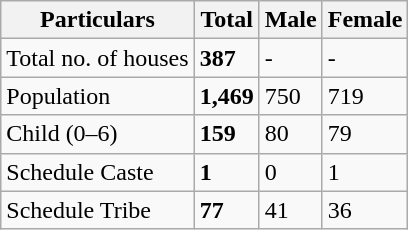<table class="wikitable">
<tr>
<th>Particulars</th>
<th>Total</th>
<th>Male</th>
<th>Female</th>
</tr>
<tr>
<td>Total no. of houses</td>
<td><strong>387</strong></td>
<td>-</td>
<td>-</td>
</tr>
<tr>
<td>Population</td>
<td><strong>1,469</strong></td>
<td>750</td>
<td>719</td>
</tr>
<tr>
<td>Child (0–6)</td>
<td><strong>159</strong></td>
<td>80</td>
<td>79</td>
</tr>
<tr>
<td>Schedule Caste</td>
<td><strong>1</strong></td>
<td>0</td>
<td>1</td>
</tr>
<tr>
<td>Schedule Tribe</td>
<td><strong>77</strong></td>
<td>41</td>
<td>36</td>
</tr>
</table>
